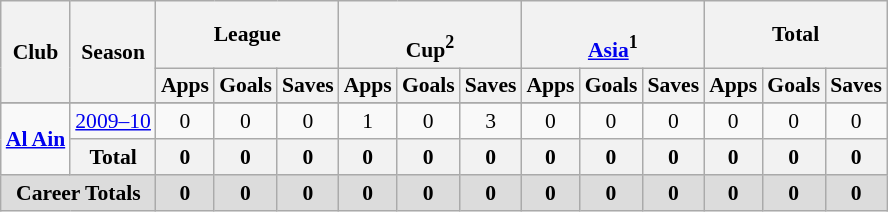<table class="wikitable" style="font-size:90%; text-align: center;">
<tr>
<th rowspan="2">Club</th>
<th rowspan="2">Season</th>
<th colspan="3">League</th>
<th colspan="3"><br>Cup<sup>2</sup></th>
<th colspan="3"><br><a href='#'>Asia</a><sup>1</sup></th>
<th colspan="3">Total</th>
</tr>
<tr>
<th>Apps</th>
<th>Goals</th>
<th>Saves</th>
<th>Apps</th>
<th>Goals</th>
<th>Saves</th>
<th>Apps</th>
<th>Goals</th>
<th>Saves</th>
<th>Apps</th>
<th>Goals</th>
<th>Saves</th>
</tr>
<tr>
</tr>
<tr align=center>
<td rowspan="2" align=center valign=center><strong><a href='#'>Al Ain</a></strong></td>
<td><a href='#'>2009–10</a></td>
<td>0</td>
<td>0</td>
<td>0</td>
<td>1</td>
<td>0</td>
<td>3</td>
<td>0</td>
<td>0</td>
<td>0</td>
<td>0</td>
<td>0</td>
<td>0</td>
</tr>
<tr align=center>
<th>Total</th>
<th>0</th>
<th>0</th>
<th>0</th>
<th>0</th>
<th>0</th>
<th>0</th>
<th>0</th>
<th>0</th>
<th>0</th>
<th>0</th>
<th>0</th>
<th>0</th>
</tr>
<tr>
<th style="background: #DCDCDC" colspan="2">Career Totals</th>
<th style="background: #DCDCDC">0</th>
<th style="background: #DCDCDC">0</th>
<th style="background: #DCDCDC">0</th>
<th style="background: #DCDCDC">0</th>
<th style="background: #DCDCDC">0</th>
<th style="background: #DCDCDC">0</th>
<th style="background: #DCDCDC">0</th>
<th style="background: #DCDCDC">0</th>
<th style="background: #DCDCDC">0</th>
<th style="background: #DCDCDC">0</th>
<th style="background: #DCDCDC">0</th>
<th style="background: #DCDCDC">0</th>
</tr>
</table>
